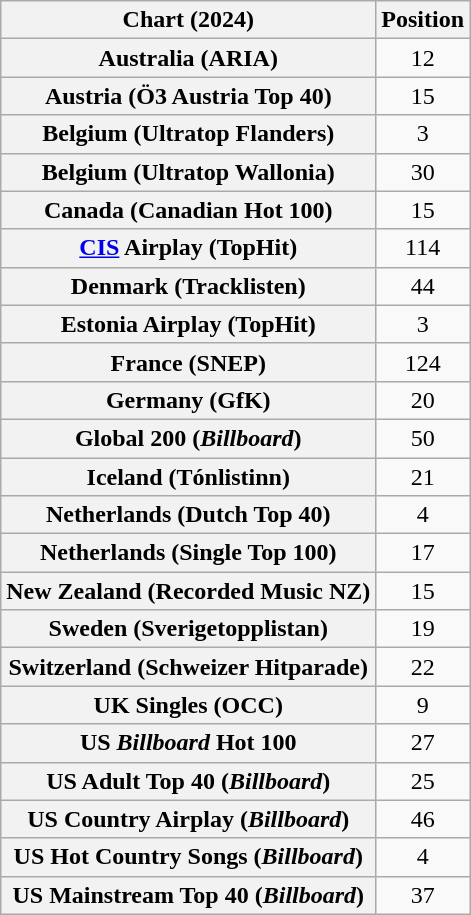<table class="wikitable sortable plainrowheaders" style="text-align:center">
<tr>
<th scope="col">Chart (2024)</th>
<th scope="col">Position</th>
</tr>
<tr>
<th scope="row">Australia (ARIA)</th>
<td>12</td>
</tr>
<tr>
<th scope="row">Austria (Ö3 Austria Top 40)</th>
<td>15</td>
</tr>
<tr>
<th scope="row">Belgium (Ultratop Flanders)</th>
<td>3</td>
</tr>
<tr>
<th scope="row">Belgium (Ultratop Wallonia)</th>
<td>30</td>
</tr>
<tr>
<th scope="row">Canada (Canadian Hot 100)</th>
<td>15</td>
</tr>
<tr>
<th scope="row"><a href='#'>CIS</a> Airplay (TopHit)</th>
<td>114</td>
</tr>
<tr>
<th scope="row">Denmark (Tracklisten)</th>
<td>44</td>
</tr>
<tr>
<th scope="row">Estonia Airplay (TopHit)</th>
<td>3</td>
</tr>
<tr>
<th scope="row">France (SNEP)</th>
<td>124</td>
</tr>
<tr>
<th scope="row">Germany (GfK)</th>
<td>20</td>
</tr>
<tr>
<th scope="row">Global 200 (<em>Billboard</em>)</th>
<td>50</td>
</tr>
<tr>
<th scope="row">Iceland (Tónlistinn)</th>
<td>21</td>
</tr>
<tr>
<th scope="row">Netherlands (Dutch Top 40)</th>
<td>4</td>
</tr>
<tr>
<th scope="row">Netherlands (Single Top 100)</th>
<td>17</td>
</tr>
<tr>
<th scope="row">New Zealand (Recorded Music NZ)</th>
<td>15</td>
</tr>
<tr>
<th scope="row">Sweden (Sverigetopplistan)</th>
<td>19</td>
</tr>
<tr>
<th scope="row">Switzerland (Schweizer Hitparade)</th>
<td>22</td>
</tr>
<tr>
<th scope="row">UK Singles (OCC)</th>
<td>9</td>
</tr>
<tr>
<th scope="row">US <em>Billboard</em> Hot 100</th>
<td>27</td>
</tr>
<tr>
<th scope="row">US Adult Top 40 (<em>Billboard</em>)</th>
<td>25</td>
</tr>
<tr>
<th scope="row">US Country Airplay (<em>Billboard</em>)</th>
<td>46</td>
</tr>
<tr>
<th scope="row">US Hot Country Songs (<em>Billboard</em>)</th>
<td>4</td>
</tr>
<tr>
<th scope="row">US Mainstream Top 40 (<em>Billboard</em>)</th>
<td>37</td>
</tr>
</table>
